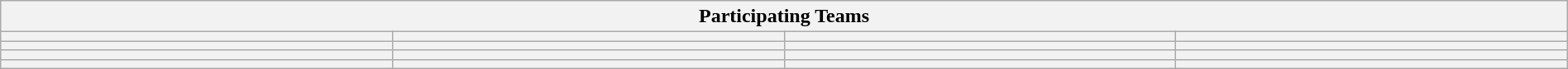<table class="wikitable" style="width:100%;">
<tr>
<th colspan=4><strong>Participating Teams</strong></th>
</tr>
<tr>
<th style="width:25%;"></th>
<th style="width:25%;"></th>
<th style="width:25%;"></th>
<th style="width:25%;"></th>
</tr>
<tr>
<th></th>
<th></th>
<th></th>
<th></th>
</tr>
<tr>
<th></th>
<th></th>
<th></th>
<th></th>
</tr>
<tr>
<th></th>
<th></th>
<th></th>
<th></th>
</tr>
</table>
